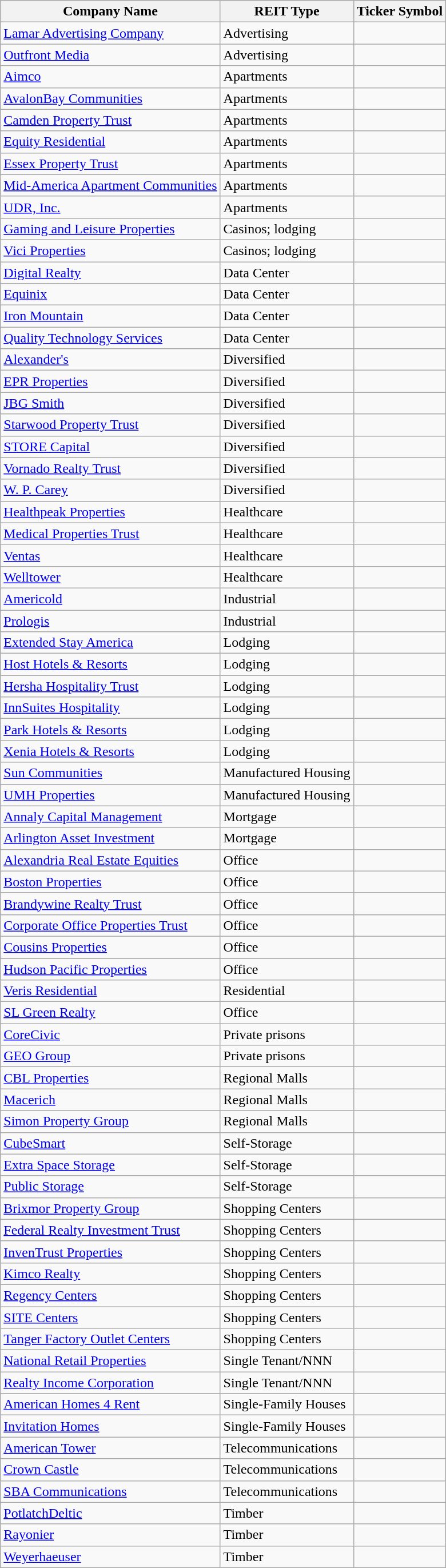<table class="wikitable sortable">
<tr>
<th scope="col">Company Name</th>
<th scope="col">REIT Type</th>
<th scope="col">Ticker Symbol</th>
</tr>
<tr>
<td><a href='#'>Lamar Advertising Company</a></td>
<td>Advertising</td>
<td></td>
</tr>
<tr>
<td><a href='#'>Outfront Media</a></td>
<td>Advertising</td>
<td></td>
</tr>
<tr>
<td><a href='#'>Aimco</a></td>
<td>Apartments</td>
<td></td>
</tr>
<tr>
<td><a href='#'>AvalonBay Communities</a></td>
<td>Apartments</td>
<td></td>
</tr>
<tr>
<td><a href='#'>Camden Property Trust</a></td>
<td>Apartments</td>
<td></td>
</tr>
<tr>
<td><a href='#'>Equity Residential</a></td>
<td>Apartments</td>
<td></td>
</tr>
<tr>
<td><a href='#'>Essex Property Trust</a></td>
<td>Apartments</td>
<td></td>
</tr>
<tr>
<td><a href='#'>Mid-America Apartment Communities</a></td>
<td>Apartments</td>
<td></td>
</tr>
<tr>
<td><a href='#'>UDR, Inc.</a></td>
<td>Apartments</td>
<td></td>
</tr>
<tr>
<td><a href='#'>Gaming and Leisure Properties</a></td>
<td>Casinos; lodging</td>
<td></td>
</tr>
<tr>
<td><a href='#'>Vici Properties</a></td>
<td>Casinos; lodging</td>
<td></td>
</tr>
<tr>
<td><a href='#'>Digital Realty</a></td>
<td>Data Center</td>
<td></td>
</tr>
<tr>
<td><a href='#'>Equinix</a></td>
<td>Data Center</td>
<td></td>
</tr>
<tr>
<td><a href='#'>Iron Mountain</a></td>
<td>Data Center</td>
<td></td>
</tr>
<tr>
<td><a href='#'>Quality Technology Services</a></td>
<td>Data Center</td>
<td></td>
</tr>
<tr>
<td><a href='#'>Alexander's</a></td>
<td>Diversified</td>
<td></td>
</tr>
<tr>
<td><a href='#'>EPR Properties</a></td>
<td>Diversified</td>
<td></td>
</tr>
<tr>
<td><a href='#'>JBG Smith</a></td>
<td>Diversified</td>
<td></td>
</tr>
<tr>
<td><a href='#'>Starwood Property Trust</a></td>
<td>Diversified</td>
<td></td>
</tr>
<tr>
<td><a href='#'>STORE Capital</a></td>
<td>Diversified</td>
<td></td>
</tr>
<tr>
<td><a href='#'>Vornado Realty Trust</a></td>
<td>Diversified</td>
<td></td>
</tr>
<tr>
<td><a href='#'>W. P. Carey</a></td>
<td>Diversified</td>
<td></td>
</tr>
<tr>
<td><a href='#'>Healthpeak Properties</a></td>
<td>Healthcare</td>
<td></td>
</tr>
<tr>
<td><a href='#'>Medical Properties Trust</a></td>
<td>Healthcare</td>
<td></td>
</tr>
<tr>
<td><a href='#'>Ventas</a></td>
<td>Healthcare</td>
<td></td>
</tr>
<tr>
<td><a href='#'>Welltower</a></td>
<td>Healthcare</td>
<td></td>
</tr>
<tr>
<td><a href='#'>Americold</a></td>
<td>Industrial</td>
<td></td>
</tr>
<tr>
<td><a href='#'>Prologis</a></td>
<td>Industrial</td>
<td></td>
</tr>
<tr>
<td><a href='#'>Extended Stay America</a></td>
<td>Lodging</td>
<td></td>
</tr>
<tr>
<td><a href='#'>Host Hotels & Resorts</a></td>
<td>Lodging</td>
<td></td>
</tr>
<tr>
<td><a href='#'>Hersha Hospitality Trust</a></td>
<td>Lodging</td>
<td></td>
</tr>
<tr>
<td><a href='#'>InnSuites Hospitality</a></td>
<td>Lodging</td>
<td></td>
</tr>
<tr>
<td><a href='#'>Park Hotels & Resorts</a></td>
<td>Lodging</td>
<td></td>
</tr>
<tr>
<td><a href='#'>Xenia Hotels & Resorts</a></td>
<td>Lodging</td>
<td></td>
</tr>
<tr>
<td><a href='#'>Sun Communities</a></td>
<td>Manufactured Housing</td>
<td></td>
</tr>
<tr>
<td><a href='#'>UMH Properties</a></td>
<td>Manufactured Housing</td>
<td></td>
</tr>
<tr>
<td><a href='#'>Annaly Capital Management</a></td>
<td>Mortgage</td>
<td></td>
</tr>
<tr>
<td><a href='#'>Arlington Asset Investment</a></td>
<td>Mortgage</td>
<td></td>
</tr>
<tr>
<td><a href='#'>Alexandria Real Estate Equities</a></td>
<td>Office</td>
<td></td>
</tr>
<tr>
<td><a href='#'>Boston Properties</a></td>
<td>Office</td>
<td></td>
</tr>
<tr>
<td><a href='#'>Brandywine Realty Trust</a></td>
<td>Office</td>
<td></td>
</tr>
<tr>
<td><a href='#'>Corporate Office Properties Trust</a></td>
<td>Office</td>
<td></td>
</tr>
<tr>
<td><a href='#'>Cousins Properties</a></td>
<td>Office</td>
<td></td>
</tr>
<tr>
<td><a href='#'>Hudson Pacific Properties</a></td>
<td>Office</td>
<td></td>
</tr>
<tr>
<td><a href='#'>Veris Residential</a></td>
<td>Residential</td>
<td></td>
</tr>
<tr>
<td><a href='#'>SL Green Realty</a></td>
<td>Office</td>
<td></td>
</tr>
<tr>
<td><a href='#'>CoreCivic</a></td>
<td>Private prisons</td>
<td></td>
</tr>
<tr>
<td><a href='#'>GEO Group</a></td>
<td>Private prisons</td>
<td></td>
</tr>
<tr>
<td><a href='#'>CBL Properties</a></td>
<td>Regional Malls</td>
<td></td>
</tr>
<tr>
<td><a href='#'>Macerich</a></td>
<td>Regional Malls</td>
<td></td>
</tr>
<tr>
<td><a href='#'>Simon Property Group</a></td>
<td>Regional Malls</td>
<td></td>
</tr>
<tr>
<td><a href='#'>CubeSmart</a></td>
<td>Self-Storage</td>
<td></td>
</tr>
<tr>
<td><a href='#'>Extra Space Storage</a></td>
<td>Self-Storage</td>
<td></td>
</tr>
<tr>
<td><a href='#'>Public Storage</a></td>
<td>Self-Storage</td>
<td></td>
</tr>
<tr>
<td><a href='#'>Brixmor Property Group</a></td>
<td>Shopping Centers</td>
<td></td>
</tr>
<tr>
<td><a href='#'>Federal Realty Investment Trust</a></td>
<td>Shopping Centers</td>
<td></td>
</tr>
<tr>
<td><a href='#'>InvenTrust Properties</a></td>
<td>Shopping Centers</td>
<td></td>
</tr>
<tr>
<td><a href='#'>Kimco Realty</a></td>
<td>Shopping Centers</td>
<td></td>
</tr>
<tr>
<td><a href='#'>Regency Centers</a></td>
<td>Shopping Centers</td>
<td></td>
</tr>
<tr>
<td><a href='#'>SITE Centers</a></td>
<td>Shopping Centers</td>
<td></td>
</tr>
<tr>
<td><a href='#'>Tanger Factory Outlet Centers</a></td>
<td>Shopping Centers</td>
<td></td>
</tr>
<tr>
<td><a href='#'>National Retail Properties</a></td>
<td>Single Tenant/NNN</td>
<td></td>
</tr>
<tr>
<td><a href='#'>Realty Income Corporation</a></td>
<td>Single Tenant/NNN</td>
<td></td>
</tr>
<tr>
<td><a href='#'>American Homes 4 Rent</a></td>
<td>Single-Family Houses</td>
<td></td>
</tr>
<tr>
<td><a href='#'>Invitation Homes</a></td>
<td>Single-Family Houses</td>
<td></td>
</tr>
<tr>
<td><a href='#'>American Tower</a></td>
<td>Telecommunications</td>
<td></td>
</tr>
<tr>
<td><a href='#'>Crown Castle</a></td>
<td>Telecommunications</td>
<td></td>
</tr>
<tr>
<td><a href='#'>SBA Communications</a></td>
<td>Telecommunications</td>
<td></td>
</tr>
<tr>
<td><a href='#'>PotlatchDeltic</a></td>
<td>Timber</td>
<td></td>
</tr>
<tr>
<td><a href='#'>Rayonier</a></td>
<td>Timber</td>
<td></td>
</tr>
<tr>
<td><a href='#'>Weyerhaeuser</a></td>
<td>Timber</td>
<td></td>
</tr>
</table>
